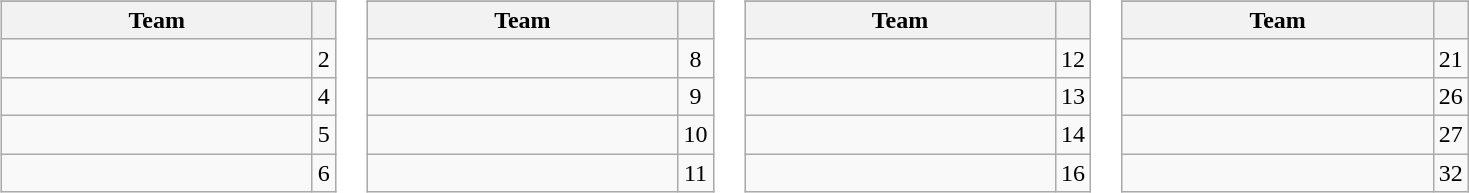<table>
<tr valign=top>
<td><br><table class="wikitable">
<tr>
</tr>
<tr>
<th width=200>Team</th>
<th></th>
</tr>
<tr>
<td></td>
<td align=center>2</td>
</tr>
<tr>
<td></td>
<td align=center>4</td>
</tr>
<tr>
<td></td>
<td align=center>5</td>
</tr>
<tr>
<td></td>
<td align=center>6</td>
</tr>
</table>
</td>
<td><br><table class="wikitable">
<tr>
</tr>
<tr>
<th width=200>Team</th>
<th></th>
</tr>
<tr>
<td></td>
<td align=center>8</td>
</tr>
<tr>
<td></td>
<td align=center>9</td>
</tr>
<tr>
<td></td>
<td align=center>10</td>
</tr>
<tr>
<td></td>
<td align=center>11</td>
</tr>
</table>
</td>
<td><br><table class="wikitable">
<tr>
</tr>
<tr>
<th width=200>Team</th>
<th></th>
</tr>
<tr>
<td></td>
<td align=center>12</td>
</tr>
<tr>
<td></td>
<td align=center>13</td>
</tr>
<tr>
<td></td>
<td align=center>14</td>
</tr>
<tr>
<td></td>
<td align=center>16</td>
</tr>
</table>
</td>
<td><br><table class="wikitable">
<tr>
</tr>
<tr>
<th width=200>Team</th>
<th></th>
</tr>
<tr>
<td></td>
<td align=center>21</td>
</tr>
<tr>
<td></td>
<td align=center>26</td>
</tr>
<tr>
<td></td>
<td align=center>27</td>
</tr>
<tr>
<td></td>
<td align=center>32</td>
</tr>
</table>
</td>
</tr>
</table>
